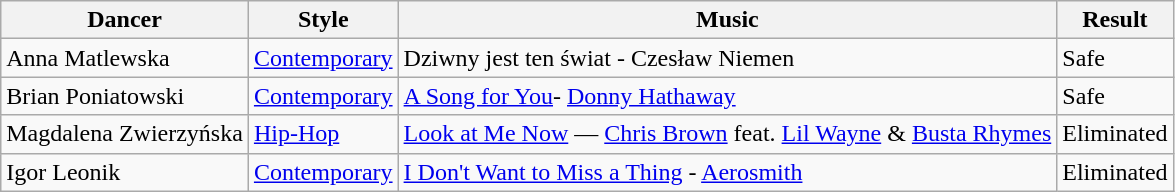<table class="wikitable">
<tr>
<th>Dancer</th>
<th>Style</th>
<th>Music</th>
<th>Result</th>
</tr>
<tr>
<td>Anna Matlewska</td>
<td><a href='#'>Contemporary</a></td>
<td>Dziwny jest ten świat - Czesław Niemen</td>
<td>Safe</td>
</tr>
<tr>
<td>Brian Poniatowski</td>
<td><a href='#'>Contemporary</a></td>
<td><a href='#'>A Song for You</a>- <a href='#'>Donny Hathaway</a></td>
<td>Safe</td>
</tr>
<tr>
<td>Magdalena Zwierzyńska</td>
<td><a href='#'>Hip-Hop</a></td>
<td><a href='#'>Look at Me Now</a> — <a href='#'>Chris Brown</a> feat. <a href='#'>Lil Wayne</a> & <a href='#'>Busta Rhymes</a></td>
<td>Eliminated</td>
</tr>
<tr>
<td>Igor Leonik</td>
<td><a href='#'>Contemporary</a></td>
<td><a href='#'>I Don't Want to Miss a Thing</a> - <a href='#'>Aerosmith</a></td>
<td>Eliminated</td>
</tr>
</table>
